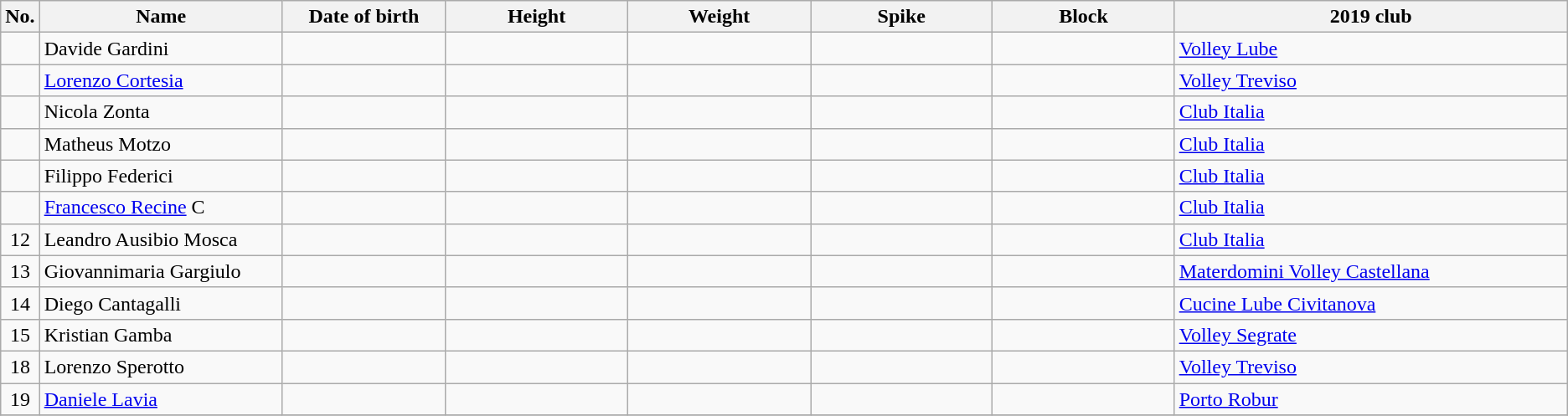<table class="wikitable sortable" style="font-size:100%; text-align:center;">
<tr>
<th>No.</th>
<th style="width:12em">Name</th>
<th style="width:8em">Date of birth</th>
<th style="width:9em">Height</th>
<th style="width:9em">Weight</th>
<th style="width:9em">Spike</th>
<th style="width:9em">Block</th>
<th style="width:20em">2019 club</th>
</tr>
<tr>
<td></td>
<td align=left>Davide Gardini</td>
<td align=right></td>
<td></td>
<td></td>
<td></td>
<td></td>
<td align=left> <a href='#'>Volley Lube</a></td>
</tr>
<tr>
<td></td>
<td align=left><a href='#'>Lorenzo Cortesia</a></td>
<td align=right></td>
<td></td>
<td></td>
<td></td>
<td></td>
<td align=left> <a href='#'>Volley Treviso</a></td>
</tr>
<tr>
<td></td>
<td align=left>Nicola Zonta</td>
<td align=right></td>
<td></td>
<td></td>
<td></td>
<td></td>
<td align=left> <a href='#'>Club Italia</a></td>
</tr>
<tr>
<td></td>
<td align=left>Matheus Motzo</td>
<td align=right></td>
<td></td>
<td></td>
<td></td>
<td></td>
<td align=left> <a href='#'>Club Italia</a></td>
</tr>
<tr>
<td></td>
<td align=left>Filippo Federici</td>
<td align=right></td>
<td></td>
<td></td>
<td></td>
<td></td>
<td align=left> <a href='#'>Club Italia</a></td>
</tr>
<tr>
<td></td>
<td align=left><a href='#'>Francesco Recine</a> C</td>
<td align=right></td>
<td></td>
<td></td>
<td></td>
<td></td>
<td align=left> <a href='#'>Club Italia</a></td>
</tr>
<tr>
<td>12</td>
<td align=left>Leandro Ausibio Mosca</td>
<td align=right></td>
<td></td>
<td></td>
<td></td>
<td></td>
<td align=left> <a href='#'>Club Italia</a></td>
</tr>
<tr>
<td>13</td>
<td align=left>Giovannimaria Gargiulo</td>
<td align=right></td>
<td></td>
<td></td>
<td></td>
<td></td>
<td align=left> <a href='#'>Materdomini Volley Castellana</a></td>
</tr>
<tr>
<td>14</td>
<td align=left>Diego Cantagalli</td>
<td align=right></td>
<td></td>
<td></td>
<td></td>
<td></td>
<td align=left> <a href='#'>Cucine Lube Civitanova</a></td>
</tr>
<tr>
<td>15</td>
<td align=left>Kristian Gamba</td>
<td align=right></td>
<td></td>
<td></td>
<td></td>
<td></td>
<td align=left> <a href='#'>Volley Segrate</a></td>
</tr>
<tr>
<td>18</td>
<td align=left>Lorenzo Sperotto</td>
<td align=right></td>
<td></td>
<td></td>
<td></td>
<td></td>
<td align=left> <a href='#'>Volley Treviso</a></td>
</tr>
<tr>
<td>19</td>
<td align=left><a href='#'>Daniele Lavia</a></td>
<td align=right></td>
<td></td>
<td></td>
<td></td>
<td></td>
<td align=left> <a href='#'>Porto Robur</a></td>
</tr>
<tr>
</tr>
</table>
